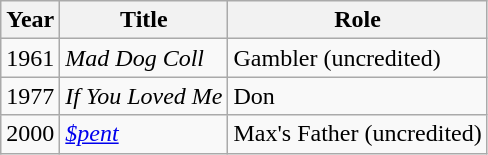<table class="wikitable">
<tr>
<th>Year</th>
<th>Title</th>
<th>Role</th>
</tr>
<tr>
<td>1961</td>
<td><em>Mad Dog Coll</em></td>
<td>Gambler (uncredited)</td>
</tr>
<tr>
<td>1977</td>
<td><em>If You Loved Me</em></td>
<td>Don</td>
</tr>
<tr>
<td>2000</td>
<td><em><a href='#'>$pent</a></em></td>
<td>Max's Father (uncredited)</td>
</tr>
</table>
